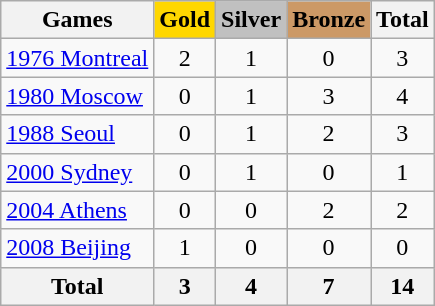<table class="wikitable sortable" style="text-align:center">
<tr>
<th>Games</th>
<th style="background-color:gold;">Gold</th>
<th style="background-color:silver;">Silver</th>
<th style="background-color:#c96;">Bronze</th>
<th>Total</th>
</tr>
<tr>
<td align=left> <a href='#'>1976 Montreal</a></td>
<td>2</td>
<td>1</td>
<td>0</td>
<td>3</td>
</tr>
<tr>
<td align=left> <a href='#'>1980 Moscow</a></td>
<td>0</td>
<td>1</td>
<td>3</td>
<td>4</td>
</tr>
<tr>
<td align=left> <a href='#'>1988 Seoul</a></td>
<td>0</td>
<td>1</td>
<td>2</td>
<td>3</td>
</tr>
<tr>
<td align=left> <a href='#'>2000 Sydney</a></td>
<td>0</td>
<td>1</td>
<td>0</td>
<td>1</td>
</tr>
<tr>
<td align=left> <a href='#'>2004 Athens</a></td>
<td>0</td>
<td>0</td>
<td>2</td>
<td>2</td>
</tr>
<tr>
<td align=left> <a href='#'>2008 Beijing</a></td>
<td>1</td>
<td>0</td>
<td>0</td>
<td>0</td>
</tr>
<tr>
<th>Total</th>
<th>3</th>
<th>4</th>
<th>7</th>
<th>14</th>
</tr>
</table>
